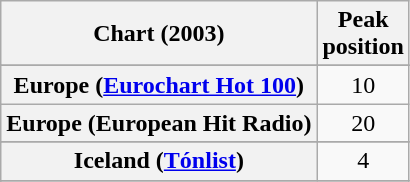<table class="wikitable sortable plainrowheaders" style="text-align:center">
<tr>
<th scope="col">Chart (2003)</th>
<th scope="col">Peak<br>position</th>
</tr>
<tr>
</tr>
<tr>
</tr>
<tr>
</tr>
<tr>
</tr>
<tr>
</tr>
<tr>
<th scope="row">Europe (<a href='#'>Eurochart Hot 100</a>)</th>
<td>10</td>
</tr>
<tr>
<th scope="row">Europe (European Hit Radio)</th>
<td>20</td>
</tr>
<tr>
</tr>
<tr>
</tr>
<tr>
</tr>
<tr>
<th scope="row">Iceland (<a href='#'>Tónlist</a>)</th>
<td>4</td>
</tr>
<tr>
</tr>
<tr>
</tr>
<tr>
</tr>
<tr>
</tr>
<tr>
</tr>
<tr>
</tr>
<tr>
</tr>
</table>
